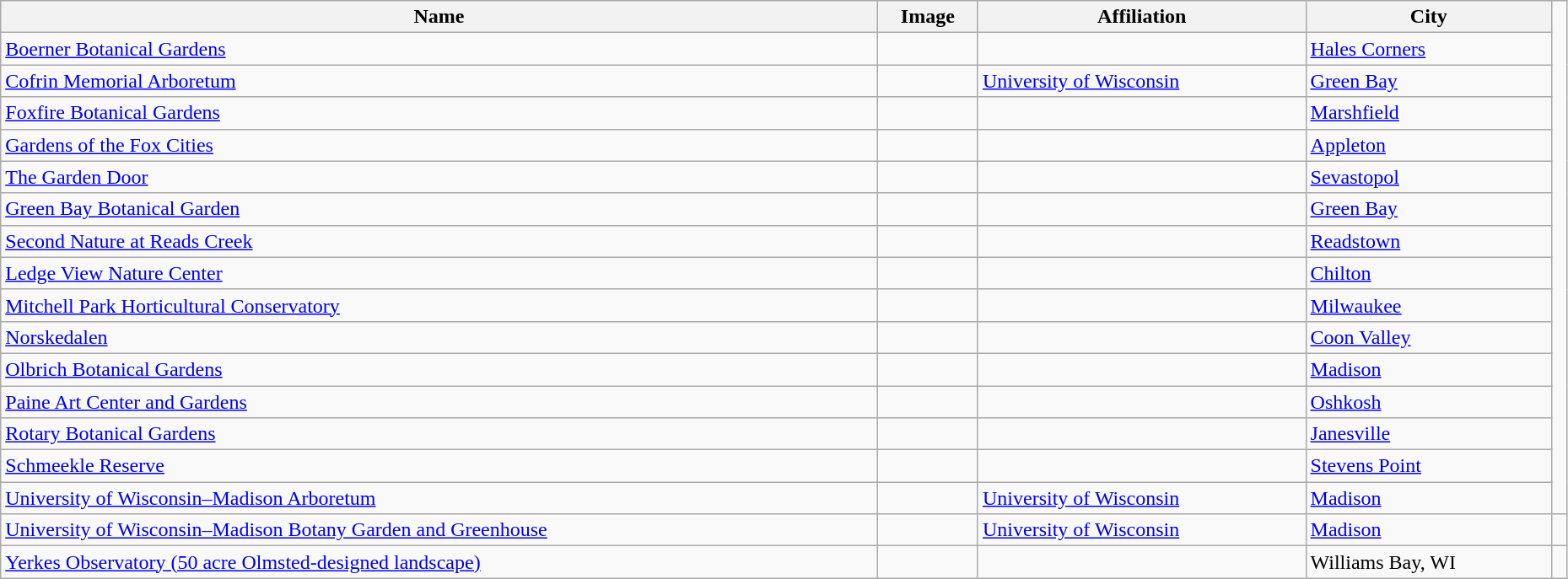<table class="wikitable" style="width:98%">
<tr>
<th>Name</th>
<th>Image</th>
<th>Affiliation</th>
<th>City</th>
</tr>
<tr>
<td><a href='#'>Boerner Botanical Gardens</a></td>
<td></td>
<td></td>
<td><a href='#'>Hales Corners</a></td>
</tr>
<tr>
<td><a href='#'>Cofrin Memorial Arboretum</a></td>
<td></td>
<td><a href='#'>University of Wisconsin</a></td>
<td><a href='#'>Green Bay</a></td>
</tr>
<tr>
<td><a href='#'>Foxfire Botanical Gardens</a></td>
<td></td>
<td></td>
<td><a href='#'>Marshfield</a></td>
</tr>
<tr>
<td><a href='#'>Gardens of the Fox Cities</a></td>
<td></td>
<td></td>
<td><a href='#'>Appleton</a></td>
</tr>
<tr>
<td><a href='#'>The Garden Door</a></td>
<td></td>
<td></td>
<td><a href='#'>Sevastopol</a></td>
</tr>
<tr>
<td><a href='#'>Green Bay Botanical Garden</a></td>
<td></td>
<td></td>
<td><a href='#'>Green Bay</a></td>
</tr>
<tr>
<td><a href='#'>Second Nature at Reads Creek</a></td>
<td></td>
<td></td>
<td><a href='#'>Readstown</a></td>
</tr>
<tr>
<td><a href='#'>Ledge View Nature Center</a></td>
<td></td>
<td></td>
<td><a href='#'>Chilton</a></td>
</tr>
<tr>
<td><a href='#'>Mitchell Park Horticultural Conservatory</a></td>
<td></td>
<td></td>
<td><a href='#'>Milwaukee</a></td>
</tr>
<tr>
<td><a href='#'>Norskedalen</a></td>
<td></td>
<td></td>
<td><a href='#'>Coon Valley</a></td>
</tr>
<tr>
<td><a href='#'>Olbrich Botanical Gardens</a></td>
<td></td>
<td></td>
<td><a href='#'>Madison</a></td>
</tr>
<tr>
<td><a href='#'>Paine Art Center and Gardens</a></td>
<td></td>
<td></td>
<td><a href='#'>Oshkosh</a></td>
</tr>
<tr>
<td><a href='#'>Rotary Botanical Gardens</a></td>
<td></td>
<td></td>
<td><a href='#'>Janesville</a></td>
</tr>
<tr>
<td><a href='#'>Schmeekle Reserve</a></td>
<td></td>
<td></td>
<td><a href='#'>Stevens Point</a></td>
</tr>
<tr>
<td><a href='#'>University of Wisconsin–Madison Arboretum</a></td>
<td></td>
<td><a href='#'>University of Wisconsin</a></td>
<td><a href='#'>Madison</a></td>
</tr>
<tr>
<td><a href='#'>University of Wisconsin–Madison Botany Garden and Greenhouse</a></td>
<td></td>
<td><a href='#'>University of Wisconsin</a></td>
<td><a href='#'>Madison</a></td>
<td></td>
</tr>
<tr>
<td><a href='#'>Yerkes Observatory (50 acre Olmsted-designed landscape)</a></td>
<td></td>
<td></td>
<td>Williams Bay, WI</td>
<td></td>
</tr>
</table>
